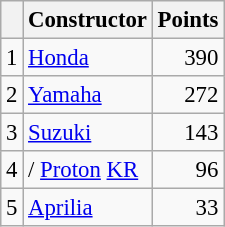<table class="wikitable" style="font-size: 95%;">
<tr>
<th></th>
<th>Constructor</th>
<th>Points</th>
</tr>
<tr>
<td align=center>1</td>
<td> <a href='#'>Honda</a></td>
<td align=right>390</td>
</tr>
<tr>
<td align=center>2</td>
<td> <a href='#'>Yamaha</a></td>
<td align=right>272</td>
</tr>
<tr>
<td align=center>3</td>
<td> <a href='#'>Suzuki</a></td>
<td align=right>143</td>
</tr>
<tr>
<td align=center>4</td>
<td>/ <a href='#'>Proton</a> <a href='#'>KR</a></td>
<td align=right>96</td>
</tr>
<tr>
<td align=center>5</td>
<td> <a href='#'>Aprilia</a></td>
<td align=right>33</td>
</tr>
</table>
